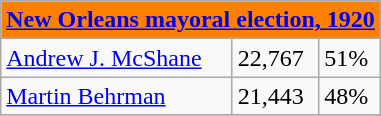<table class="wikitable">
<tr>
<th colspan="7" style="background-color:#FF7F00;text-align:center;"><a href='#'>New Orleans mayoral election, 1920</a></th>
</tr>
<tr>
<td><a href='#'>Andrew J. McShane</a></td>
<td>22,767</td>
<td>51%</td>
</tr>
<tr>
<td><a href='#'>Martin Behrman</a></td>
<td>21,443</td>
<td>48%</td>
</tr>
<tr>
</tr>
</table>
